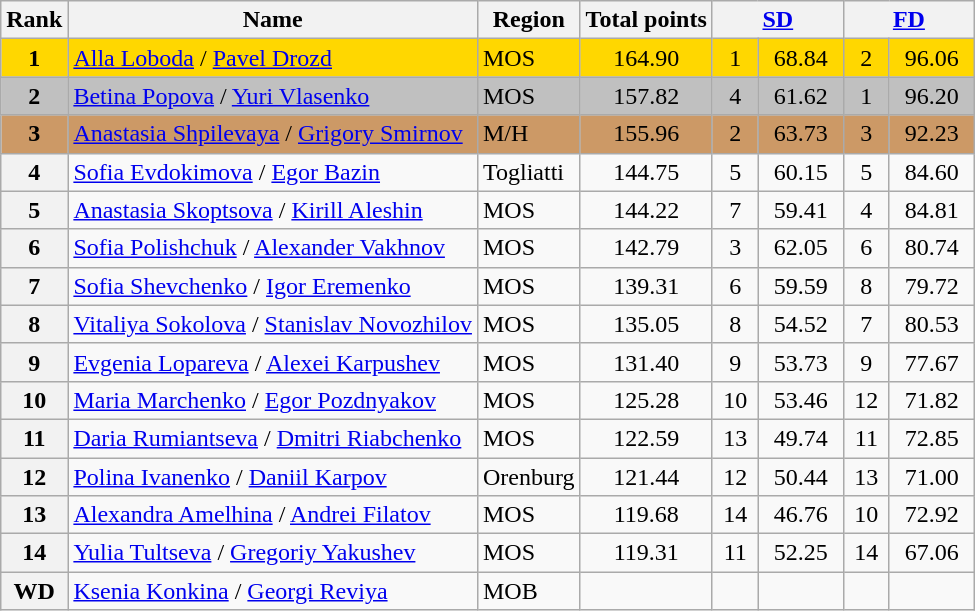<table class="wikitable sortable">
<tr>
<th>Rank</th>
<th>Name</th>
<th>Region</th>
<th>Total points</th>
<th colspan=2 width=80px><a href='#'>SD</a></th>
<th colspan=2 width=80px><a href='#'>FD</a></th>
</tr>
<tr bgcolor=gold>
<td align=center><strong>1</strong></td>
<td><a href='#'>Alla Loboda</a> / <a href='#'>Pavel Drozd</a></td>
<td>MOS</td>
<td align=center>164.90</td>
<td align=center>1</td>
<td align=center>68.84</td>
<td align=center>2</td>
<td align=center>96.06</td>
</tr>
<tr bgcolor=silver>
<td align=center><strong>2</strong></td>
<td><a href='#'>Betina Popova</a> / <a href='#'>Yuri Vlasenko</a></td>
<td>MOS</td>
<td align=center>157.82</td>
<td align=center>4</td>
<td align=center>61.62</td>
<td align=center>1</td>
<td align=center>96.20</td>
</tr>
<tr bgcolor=cc9966>
<td align=center><strong>3</strong></td>
<td><a href='#'>Anastasia Shpilevaya</a> / <a href='#'>Grigory Smirnov</a></td>
<td>M/H</td>
<td align=center>155.96</td>
<td align=center>2</td>
<td align=center>63.73</td>
<td align=center>3</td>
<td align=center>92.23</td>
</tr>
<tr>
<th>4</th>
<td><a href='#'>Sofia Evdokimova</a> / <a href='#'>Egor Bazin</a></td>
<td>Togliatti</td>
<td align=center>144.75</td>
<td align=center>5</td>
<td align=center>60.15</td>
<td align=center>5</td>
<td align=center>84.60</td>
</tr>
<tr>
<th>5</th>
<td><a href='#'>Anastasia Skoptsova</a> / <a href='#'>Kirill Aleshin</a></td>
<td>MOS</td>
<td align=center>144.22</td>
<td align=center>7</td>
<td align=center>59.41</td>
<td align=center>4</td>
<td align=center>84.81</td>
</tr>
<tr>
<th>6</th>
<td><a href='#'>Sofia Polishchuk</a> / <a href='#'>Alexander Vakhnov</a></td>
<td>MOS</td>
<td align=center>142.79</td>
<td align=center>3</td>
<td align=center>62.05</td>
<td align=center>6</td>
<td align=center>80.74</td>
</tr>
<tr>
<th>7</th>
<td><a href='#'>Sofia Shevchenko</a> / <a href='#'>Igor Eremenko</a></td>
<td>MOS</td>
<td align=center>139.31</td>
<td align=center>6</td>
<td align=center>59.59</td>
<td align=center>8</td>
<td align=center>79.72</td>
</tr>
<tr>
<th>8</th>
<td><a href='#'>Vitaliya Sokolova</a> / <a href='#'>Stanislav Novozhilov</a></td>
<td>MOS</td>
<td align=center>135.05</td>
<td align=center>8</td>
<td align=center>54.52</td>
<td align=center>7</td>
<td align=center>80.53</td>
</tr>
<tr>
<th>9</th>
<td><a href='#'>Evgenia Lopareva</a> / <a href='#'>Alexei Karpushev</a></td>
<td>MOS</td>
<td align=center>131.40</td>
<td align=center>9</td>
<td align=center>53.73</td>
<td align=center>9</td>
<td align=center>77.67</td>
</tr>
<tr>
<th>10</th>
<td><a href='#'>Maria Marchenko</a> / <a href='#'>Egor Pozdnyakov</a></td>
<td>MOS</td>
<td align=center>125.28</td>
<td align=center>10</td>
<td align=center>53.46</td>
<td align=center>12</td>
<td align=center>71.82</td>
</tr>
<tr>
<th>11</th>
<td><a href='#'>Daria Rumiantseva</a> / <a href='#'>Dmitri Riabchenko</a></td>
<td>MOS</td>
<td align=center>122.59</td>
<td align=center>13</td>
<td align=center>49.74</td>
<td align=center>11</td>
<td align=center>72.85</td>
</tr>
<tr>
<th>12</th>
<td><a href='#'>Polina Ivanenko</a> / <a href='#'>Daniil Karpov</a></td>
<td>Orenburg</td>
<td align=center>121.44</td>
<td align=center>12</td>
<td align=center>50.44</td>
<td align=center>13</td>
<td align=center>71.00</td>
</tr>
<tr>
<th>13</th>
<td><a href='#'>Alexandra Amelhina</a> / <a href='#'>Andrei Filatov</a></td>
<td>MOS</td>
<td align=center>119.68</td>
<td align=center>14</td>
<td align=center>46.76</td>
<td align=center>10</td>
<td align=center>72.92</td>
</tr>
<tr>
<th>14</th>
<td><a href='#'>Yulia Tultseva</a> / <a href='#'>Gregoriy Yakushev</a></td>
<td>MOS</td>
<td align=center>119.31</td>
<td align=center>11</td>
<td align=center>52.25</td>
<td align=center>14</td>
<td align=center>67.06</td>
</tr>
<tr>
<th>WD</th>
<td><a href='#'>Ksenia Konkina</a> / <a href='#'>Georgi Reviya</a></td>
<td>MOB</td>
<td></td>
<td></td>
<td></td>
<td></td>
<td></td>
</tr>
</table>
